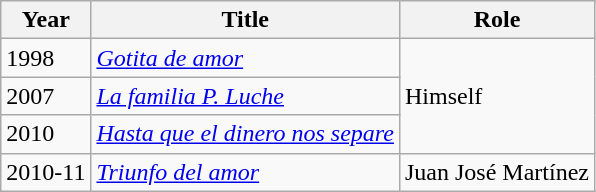<table class="wikitable sortable">
<tr>
<th>Year</th>
<th>Title</th>
<th>Role</th>
</tr>
<tr>
<td>1998</td>
<td><em><a href='#'>Gotita de amor</a></em></td>
<td rowspan=3>Himself</td>
</tr>
<tr>
<td>2007</td>
<td><em><a href='#'>La familia P. Luche</a></em></td>
</tr>
<tr>
<td>2010</td>
<td><em><a href='#'>Hasta que el dinero nos separe</a></em></td>
</tr>
<tr>
<td>2010-11</td>
<td><em><a href='#'>Triunfo del amor</a></em></td>
<td>Juan José Martínez</td>
</tr>
</table>
